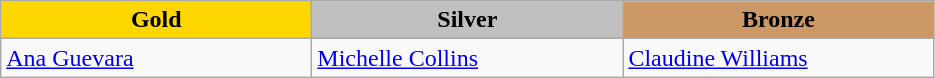<table class="wikitable" style="text-align:left">
<tr align="center">
<td width=200 bgcolor=gold><strong>Gold</strong></td>
<td width=200 bgcolor=silver><strong>Silver</strong></td>
<td width=200 bgcolor=CC9966><strong>Bronze</strong></td>
</tr>
<tr>
<td><a href='#'>Ana Guevara</a><br><em></em></td>
<td><a href='#'>Michelle Collins</a><br><em></em></td>
<td><a href='#'>Claudine Williams</a><br><em></em></td>
</tr>
</table>
